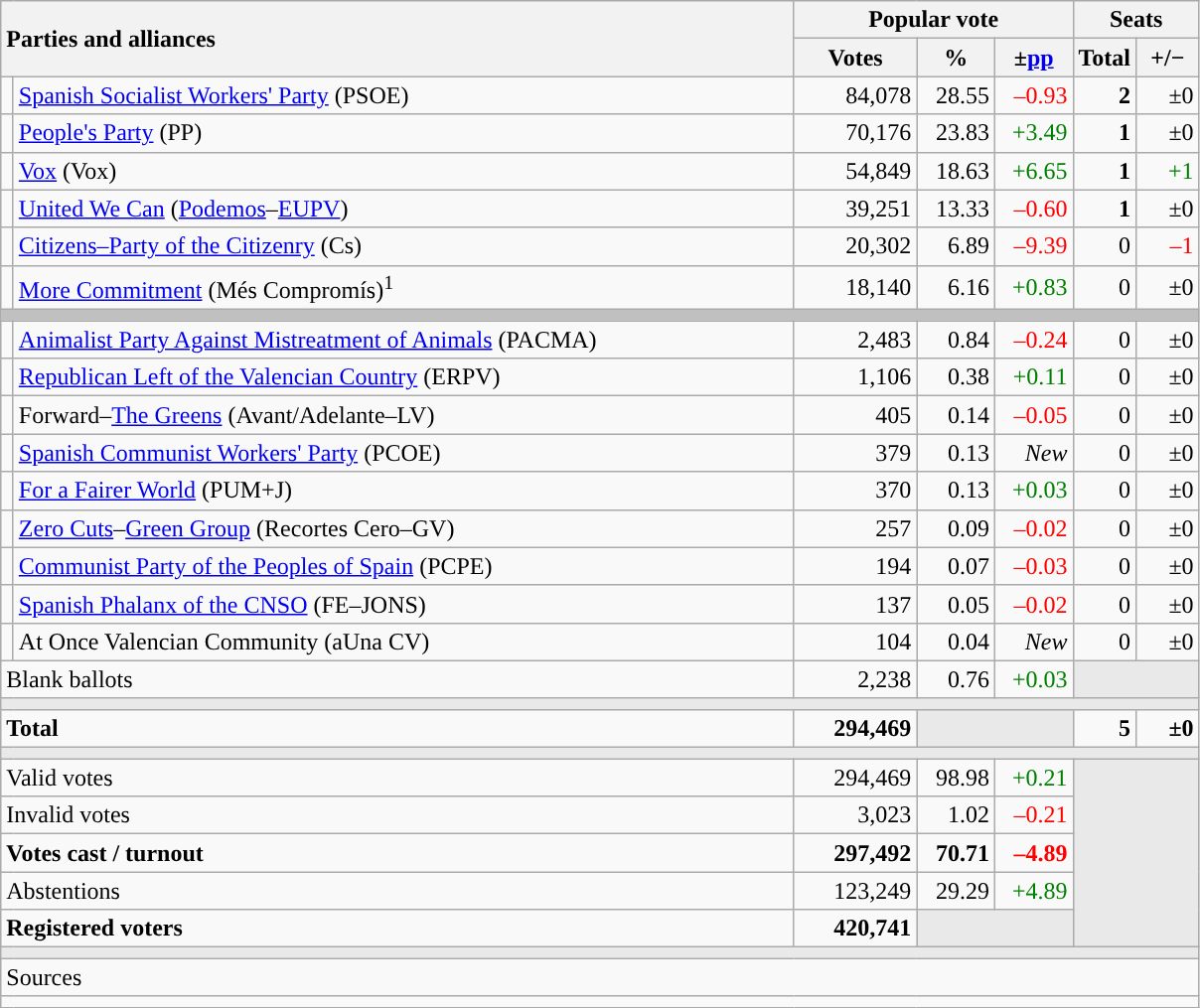<table class="wikitable" style="text-align:right;">
<tr>
<th style="text-align:left;" rowspan="2" colspan="2" width="525">Parties and alliances</th>
<th colspan="3">Popular vote</th>
<th colspan="2">Seats</th>
</tr>
<tr>
<th width="75">Votes</th>
<th width="45">%</th>
<th width="45">±<a href='#'>pp</a></th>
<th width="35">Total</th>
<th width="35">+/−</th>
</tr>
<tr>
<td width="1" style="color:inherit;background:"></td>
<td align="left"><a href='#'>Spanish Socialist Workers' Party</a> (PSOE)</td>
<td>84,078</td>
<td>28.55</td>
<td style="color:red;">–0.93</td>
<td><strong>2</strong></td>
<td>±0</td>
</tr>
<tr>
<td style="color:inherit;background:"></td>
<td align="left"><a href='#'>People's Party</a> (PP)</td>
<td>70,176</td>
<td>23.83</td>
<td style="color:green;">+3.49</td>
<td><strong>1</strong></td>
<td>±0</td>
</tr>
<tr>
<td style="color:inherit;background:"></td>
<td align="left"><a href='#'>Vox</a> (Vox)</td>
<td>54,849</td>
<td>18.63</td>
<td style="color:green;">+6.65</td>
<td><strong>1</strong></td>
<td style="color:green;">+1</td>
</tr>
<tr>
<td style="color:inherit;background:"></td>
<td align="left"><a href='#'>United We Can</a> (<a href='#'>Podemos</a>–<a href='#'>EUPV</a>)</td>
<td>39,251</td>
<td>13.33</td>
<td style="color:red;">–0.60</td>
<td><strong>1</strong></td>
<td>±0</td>
</tr>
<tr>
<td style="color:inherit;background:"></td>
<td align="left"><a href='#'>Citizens–Party of the Citizenry</a> (Cs)</td>
<td>20,302</td>
<td>6.89</td>
<td style="color:red;">–9.39</td>
<td>0</td>
<td style="color:red;">–1</td>
</tr>
<tr>
<td style="color:inherit;background:"></td>
<td align="left"><a href='#'>More Commitment</a> (Més Compromís)<sup>1</sup></td>
<td>18,140</td>
<td>6.16</td>
<td style="color:green;">+0.83</td>
<td>0</td>
<td>±0</td>
</tr>
<tr>
<td colspan="7" bgcolor="#C0C0C0"></td>
</tr>
<tr>
<td style="color:inherit;background:"></td>
<td align="left"><a href='#'>Animalist Party Against Mistreatment of Animals</a> (PACMA)</td>
<td>2,483</td>
<td>0.84</td>
<td style="color:red;">–0.24</td>
<td>0</td>
<td>±0</td>
</tr>
<tr>
<td style="color:inherit;background:"></td>
<td align="left"><a href='#'>Republican Left of the Valencian Country</a> (ERPV)</td>
<td>1,106</td>
<td>0.38</td>
<td style="color:green;">+0.11</td>
<td>0</td>
<td>±0</td>
</tr>
<tr>
<td style="color:inherit;background:"></td>
<td align="left">Forward–<a href='#'>The Greens</a> (Avant/Adelante–LV)</td>
<td>405</td>
<td>0.14</td>
<td style="color:red;">–0.05</td>
<td>0</td>
<td>±0</td>
</tr>
<tr>
<td style="color:inherit;background:"></td>
<td align="left"><a href='#'>Spanish Communist Workers' Party</a> (PCOE)</td>
<td>379</td>
<td>0.13</td>
<td><em>New</em></td>
<td>0</td>
<td>±0</td>
</tr>
<tr>
<td style="color:inherit;background:"></td>
<td align="left"><a href='#'>For a Fairer World</a> (PUM+J)</td>
<td>370</td>
<td>0.13</td>
<td style="color:green;">+0.03</td>
<td>0</td>
<td>±0</td>
</tr>
<tr>
<td style="color:inherit;background:"></td>
<td align="left"><a href='#'>Zero Cuts</a>–<a href='#'>Green Group</a> (Recortes Cero–GV)</td>
<td>257</td>
<td>0.09</td>
<td style="color:red;">–0.02</td>
<td>0</td>
<td>±0</td>
</tr>
<tr>
<td style="color:inherit;background:"></td>
<td align="left"><a href='#'>Communist Party of the Peoples of Spain</a> (PCPE)</td>
<td>194</td>
<td>0.07</td>
<td style="color:red;">–0.03</td>
<td>0</td>
<td>±0</td>
</tr>
<tr>
<td style="color:inherit;background:"></td>
<td align="left"><a href='#'>Spanish Phalanx of the CNSO</a> (FE–JONS)</td>
<td>137</td>
<td>0.05</td>
<td style="color:red;">–0.02</td>
<td>0</td>
<td>±0</td>
</tr>
<tr>
<td style="color:inherit;background:"></td>
<td align="left">At Once Valencian Community (aUna CV)</td>
<td>104</td>
<td>0.04</td>
<td><em>New</em></td>
<td>0</td>
<td>±0</td>
</tr>
<tr>
<td align="left" colspan="2">Blank ballots</td>
<td>2,238</td>
<td>0.76</td>
<td style="color:green;">+0.03</td>
<td bgcolor="#E9E9E9" colspan="2"></td>
</tr>
<tr>
<td colspan="7" bgcolor="#E9E9E9"></td>
</tr>
<tr style="font-weight:bold;">
<td align="left" colspan="2">Total</td>
<td>294,469</td>
<td bgcolor="#E9E9E9" colspan="2"></td>
<td>5</td>
<td>±0</td>
</tr>
<tr>
<td colspan="7" bgcolor="#E9E9E9"></td>
</tr>
<tr>
<td align="left" colspan="2">Valid votes</td>
<td>294,469</td>
<td>98.98</td>
<td style="color:green;">+0.21</td>
<td bgcolor="#E9E9E9" colspan="2" rowspan="5"></td>
</tr>
<tr>
<td align="left" colspan="2">Invalid votes</td>
<td>3,023</td>
<td>1.02</td>
<td style="color:red;">–0.21</td>
</tr>
<tr style="font-weight:bold;">
<td align="left" colspan="2">Votes cast / turnout</td>
<td>297,492</td>
<td>70.71</td>
<td style="color:red;">–4.89</td>
</tr>
<tr>
<td align="left" colspan="2">Abstentions</td>
<td>123,249</td>
<td>29.29</td>
<td style="color:green;">+4.89</td>
</tr>
<tr style="font-weight:bold;">
<td align="left" colspan="2">Registered voters</td>
<td>420,741</td>
<td bgcolor="#E9E9E9" colspan="2"></td>
</tr>
<tr>
<td colspan="7" bgcolor="#E9E9E9"></td>
</tr>
<tr>
<td align="left" colspan="7">Sources</td>
</tr>
<tr>
<td colspan="7" style="text-align:left; max-width:790px;"></td>
</tr>
</table>
